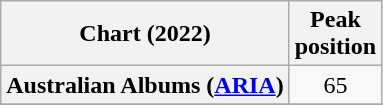<table class="wikitable sortable plainrowheaders" style="text-align:center">
<tr>
<th scope="col">Chart (2022)</th>
<th scope="col">Peak<br>position</th>
</tr>
<tr>
<th scope="row">Australian Albums (<a href='#'>ARIA</a>)</th>
<td>65</td>
</tr>
<tr>
</tr>
<tr>
</tr>
<tr>
</tr>
<tr>
</tr>
<tr>
</tr>
<tr>
</tr>
<tr>
</tr>
<tr>
</tr>
<tr>
</tr>
<tr>
</tr>
<tr>
</tr>
<tr>
</tr>
<tr>
</tr>
<tr>
</tr>
</table>
